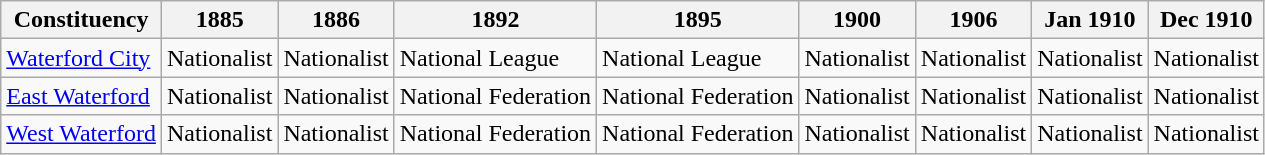<table class="wikitable sortable">
<tr>
<th>Constituency</th>
<th>1885</th>
<th>1886</th>
<th>1892</th>
<th>1895</th>
<th>1900</th>
<th>1906</th>
<th>Jan 1910</th>
<th>Dec 1910</th>
</tr>
<tr>
<td><a href='#'>Waterford City</a></td>
<td bgcolor=>Nationalist</td>
<td bgcolor=>Nationalist</td>
<td bgcolor=>National League</td>
<td bgcolor=>National League</td>
<td bgcolor=>Nationalist</td>
<td bgcolor=>Nationalist</td>
<td bgcolor=>Nationalist</td>
<td bgcolor=>Nationalist</td>
</tr>
<tr>
<td><a href='#'>East Waterford</a></td>
<td bgcolor=>Nationalist</td>
<td bgcolor=>Nationalist</td>
<td bgcolor=>National Federation</td>
<td bgcolor=>National Federation</td>
<td bgcolor=>Nationalist</td>
<td bgcolor=>Nationalist</td>
<td bgcolor=>Nationalist</td>
<td bgcolor=>Nationalist</td>
</tr>
<tr>
<td><a href='#'>West Waterford</a></td>
<td bgcolor=>Nationalist</td>
<td bgcolor=>Nationalist</td>
<td bgcolor=>National Federation</td>
<td bgcolor=>National Federation</td>
<td bgcolor=>Nationalist</td>
<td bgcolor=>Nationalist</td>
<td bgcolor=>Nationalist</td>
<td bgcolor=>Nationalist</td>
</tr>
</table>
